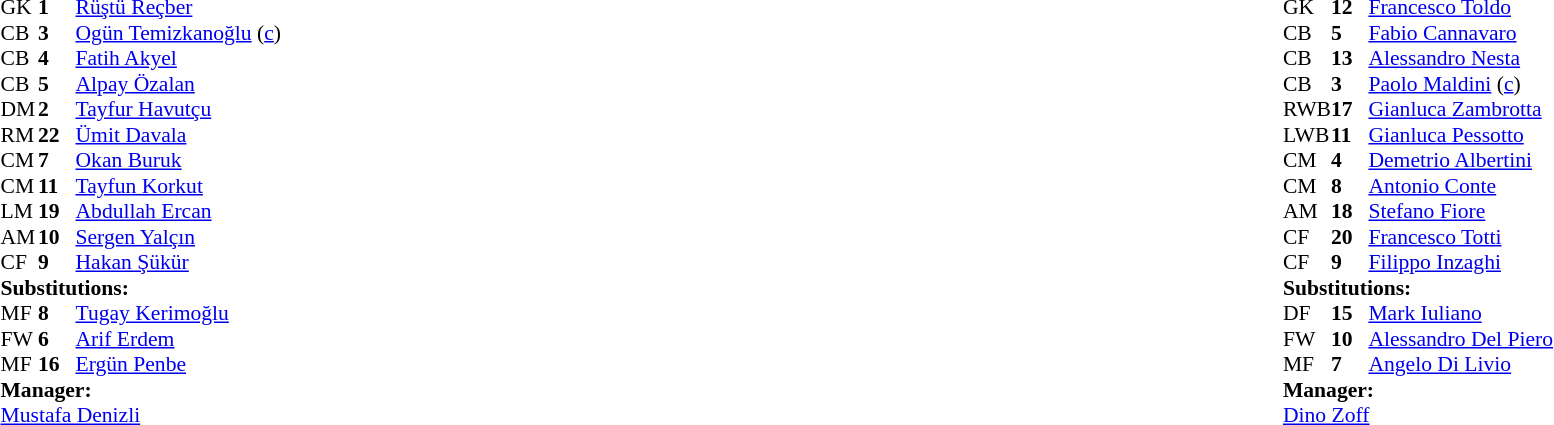<table style="width:100%;">
<tr>
<td style="vertical-align:top; width:40%;"><br><table style="font-size:90%" cellspacing="0" cellpadding="0">
<tr>
<th width="25"></th>
<th width="25"></th>
</tr>
<tr>
<td>GK</td>
<td><strong>1</strong></td>
<td><a href='#'>Rüştü Reçber</a></td>
</tr>
<tr>
<td>CB</td>
<td><strong>3</strong></td>
<td><a href='#'>Ogün Temizkanoğlu</a> (<a href='#'>c</a>)</td>
</tr>
<tr>
<td>CB</td>
<td><strong>4</strong></td>
<td><a href='#'>Fatih Akyel</a></td>
</tr>
<tr>
<td>CB</td>
<td><strong>5</strong></td>
<td><a href='#'>Alpay Özalan</a></td>
</tr>
<tr>
<td>DM</td>
<td><strong>2</strong></td>
<td><a href='#'>Tayfur Havutçu</a></td>
</tr>
<tr>
<td>RM</td>
<td><strong>22</strong></td>
<td><a href='#'>Ümit Davala</a></td>
<td></td>
<td></td>
</tr>
<tr>
<td>CM</td>
<td><strong>7</strong></td>
<td><a href='#'>Okan Buruk</a></td>
<td></td>
<td></td>
</tr>
<tr>
<td>CM</td>
<td><strong>11</strong></td>
<td><a href='#'>Tayfun Korkut</a></td>
</tr>
<tr>
<td>LM</td>
<td><strong>19</strong></td>
<td><a href='#'>Abdullah Ercan</a></td>
</tr>
<tr>
<td>AM</td>
<td><strong>10</strong></td>
<td><a href='#'>Sergen Yalçın</a></td>
<td></td>
<td></td>
</tr>
<tr>
<td>CF</td>
<td><strong>9</strong></td>
<td><a href='#'>Hakan Şükür</a></td>
</tr>
<tr>
<td colspan=3><strong>Substitutions:</strong></td>
</tr>
<tr>
<td>MF</td>
<td><strong>8</strong></td>
<td><a href='#'>Tugay Kerimoğlu</a></td>
<td></td>
<td></td>
</tr>
<tr>
<td>FW</td>
<td><strong>6</strong></td>
<td><a href='#'>Arif Erdem</a></td>
<td></td>
<td></td>
</tr>
<tr>
<td>MF</td>
<td><strong>16</strong></td>
<td><a href='#'>Ergün Penbe</a></td>
<td></td>
<td></td>
</tr>
<tr>
<td colspan=3><strong>Manager:</strong></td>
</tr>
<tr>
<td colspan=3><a href='#'>Mustafa Denizli</a></td>
</tr>
</table>
</td>
<td valign="top"></td>
<td style="vertical-align:top; width:50%;"><br><table style="font-size:90%; margin:auto;" cellspacing="0" cellpadding="0">
<tr>
<th width=25></th>
<th width=25></th>
</tr>
<tr>
<td>GK</td>
<td><strong>12</strong></td>
<td><a href='#'>Francesco Toldo</a></td>
</tr>
<tr>
<td>CB</td>
<td><strong>5</strong></td>
<td><a href='#'>Fabio Cannavaro</a></td>
</tr>
<tr>
<td>CB</td>
<td><strong>13</strong></td>
<td><a href='#'>Alessandro Nesta</a></td>
</tr>
<tr>
<td>CB</td>
<td><strong>3</strong></td>
<td><a href='#'>Paolo Maldini</a> (<a href='#'>c</a>)</td>
</tr>
<tr>
<td>RWB</td>
<td><strong>17</strong></td>
<td><a href='#'>Gianluca Zambrotta</a></td>
</tr>
<tr>
<td>LWB</td>
<td><strong>11</strong></td>
<td><a href='#'>Gianluca Pessotto</a></td>
<td></td>
<td></td>
</tr>
<tr>
<td>CM</td>
<td><strong>4</strong></td>
<td><a href='#'>Demetrio Albertini</a></td>
</tr>
<tr>
<td>CM</td>
<td><strong>8</strong></td>
<td><a href='#'>Antonio Conte</a></td>
</tr>
<tr>
<td>AM</td>
<td><strong>18</strong></td>
<td><a href='#'>Stefano Fiore</a></td>
<td></td>
<td></td>
</tr>
<tr>
<td>CF</td>
<td><strong>20</strong></td>
<td><a href='#'>Francesco Totti</a></td>
<td></td>
<td></td>
</tr>
<tr>
<td>CF</td>
<td><strong>9</strong></td>
<td><a href='#'>Filippo Inzaghi</a></td>
</tr>
<tr>
<td colspan=3><strong>Substitutions:</strong></td>
</tr>
<tr>
<td>DF</td>
<td><strong>15</strong></td>
<td><a href='#'>Mark Iuliano</a></td>
<td></td>
<td></td>
</tr>
<tr>
<td>FW</td>
<td><strong>10</strong></td>
<td><a href='#'>Alessandro Del Piero</a></td>
<td></td>
<td></td>
</tr>
<tr>
<td>MF</td>
<td><strong>7</strong></td>
<td><a href='#'>Angelo Di Livio</a></td>
<td></td>
<td></td>
</tr>
<tr>
<td colspan=3><strong>Manager:</strong></td>
</tr>
<tr>
<td colspan=3><a href='#'>Dino Zoff</a></td>
</tr>
</table>
</td>
</tr>
</table>
